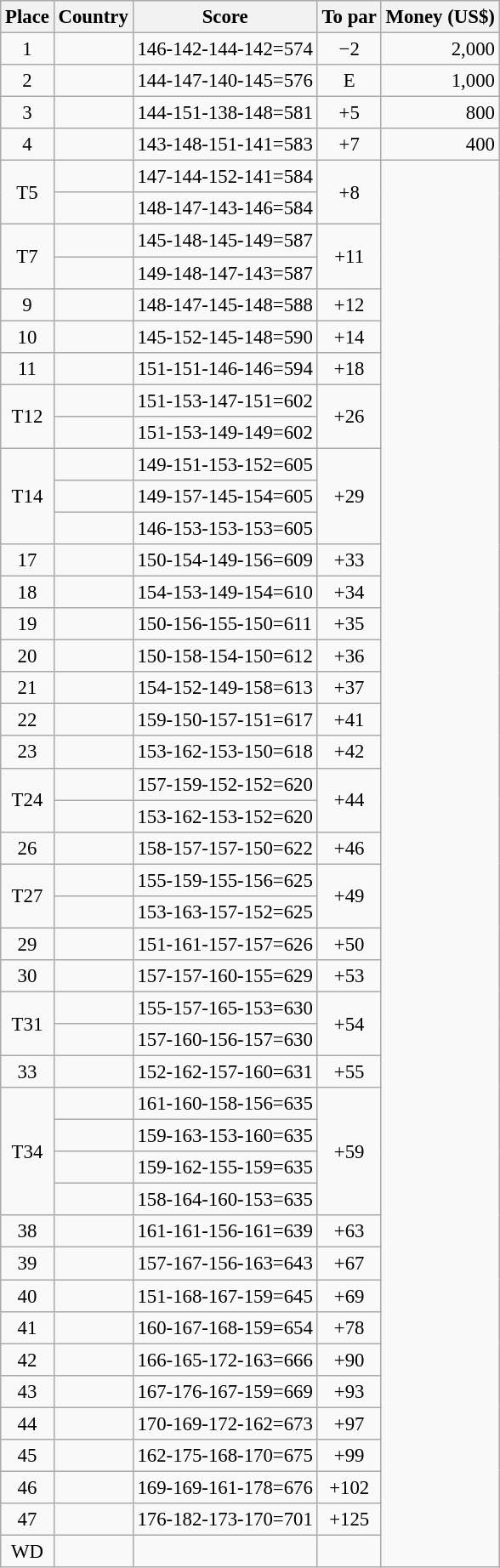<table class="wikitable" style="font-size:95%;">
<tr>
<th>Place</th>
<th>Country</th>
<th>Score</th>
<th>To par</th>
<th>Money (US$)</th>
</tr>
<tr>
<td align=center>1</td>
<td></td>
<td>146-142-144-142=574</td>
<td align=center>−2</td>
<td align=right>2,000</td>
</tr>
<tr>
<td align=center>2</td>
<td></td>
<td>144-147-140-145=576</td>
<td align=center>E</td>
<td align=right>1,000</td>
</tr>
<tr>
<td align=center>3</td>
<td></td>
<td>144-151-138-148=581</td>
<td align=center>+5</td>
<td align=right>800</td>
</tr>
<tr>
<td align=center>4</td>
<td></td>
<td>143-148-151-141=583</td>
<td align=center>+7</td>
<td align=right>400</td>
</tr>
<tr>
<td rowspan=2 align=center>T5</td>
<td></td>
<td>147-144-152-141=584</td>
<td rowspan=2 align=center>+8</td>
<td rowspan=44></td>
</tr>
<tr>
<td></td>
<td>148-147-143-146=584</td>
</tr>
<tr>
<td rowspan=2 align=center>T7</td>
<td></td>
<td>145-148-145-149=587</td>
<td rowspan=2 align=center>+11</td>
</tr>
<tr>
<td></td>
<td>149-148-147-143=587</td>
</tr>
<tr>
<td align=center>9</td>
<td></td>
<td>148-147-145-148=588</td>
<td align=center>+12</td>
</tr>
<tr>
<td align=center>10</td>
<td></td>
<td>145-152-145-148=590</td>
<td align=center>+14</td>
</tr>
<tr>
<td align=center>11</td>
<td></td>
<td>151-151-146-146=594</td>
<td align=center>+18</td>
</tr>
<tr>
<td rowspan=2 align=center>T12</td>
<td></td>
<td>151-153-147-151=602</td>
<td rowspan=2 align=center>+26</td>
</tr>
<tr>
<td></td>
<td>151-153-149-149=602</td>
</tr>
<tr>
<td rowspan=3 align=center>T14</td>
<td></td>
<td>149-151-153-152=605</td>
<td rowspan=3 align=center>+29</td>
</tr>
<tr>
<td></td>
<td>149-157-145-154=605</td>
</tr>
<tr>
<td></td>
<td>146-153-153-153=605</td>
</tr>
<tr>
<td align=center>17</td>
<td></td>
<td>150-154-149-156=609</td>
<td align=center>+33</td>
</tr>
<tr>
<td align=center>18</td>
<td></td>
<td>154-153-149-154=610</td>
<td align=center>+34</td>
</tr>
<tr>
<td align=center>19</td>
<td></td>
<td>150-156-155-150=611</td>
<td align=center>+35</td>
</tr>
<tr>
<td align=center>20</td>
<td></td>
<td>150-158-154-150=612</td>
<td align=center>+36</td>
</tr>
<tr>
<td align=center>21</td>
<td></td>
<td>154-152-149-158=613</td>
<td align=center>+37</td>
</tr>
<tr>
<td align=center>22</td>
<td></td>
<td>159-150-157-151=617</td>
<td align=center>+41</td>
</tr>
<tr>
<td align=center>23</td>
<td></td>
<td>153-162-153-150=618</td>
<td align=center>+42</td>
</tr>
<tr>
<td rowspan=2 align=center>T24</td>
<td></td>
<td>157-159-152-152=620</td>
<td rowspan=2 align=center>+44</td>
</tr>
<tr>
<td></td>
<td>153-162-153-152=620</td>
</tr>
<tr>
<td align=center>26</td>
<td></td>
<td>158-157-157-150=622</td>
<td align=center>+46</td>
</tr>
<tr>
<td rowspan=2 align=center>T27</td>
<td></td>
<td>155-159-155-156=625</td>
<td rowspan=2 align=center>+49</td>
</tr>
<tr>
<td></td>
<td>153-163-157-152=625</td>
</tr>
<tr>
<td align=center>29</td>
<td></td>
<td>151-161-157-157=626</td>
<td align=center>+50</td>
</tr>
<tr>
<td align=center>30</td>
<td></td>
<td>157-157-160-155=629</td>
<td align=center>+53</td>
</tr>
<tr>
<td rowspan=2 align=center>T31</td>
<td></td>
<td>155-157-165-153=630</td>
<td rowspan=2 align=center>+54</td>
</tr>
<tr>
<td></td>
<td>157-160-156-157=630</td>
</tr>
<tr>
<td align=center>33</td>
<td></td>
<td>152-162-157-160=631</td>
<td align=center>+55</td>
</tr>
<tr>
<td rowspan=4 align=center>T34</td>
<td></td>
<td>161-160-158-156=635</td>
<td rowspan=4 align=center>+59</td>
</tr>
<tr>
<td></td>
<td>159-163-153-160=635</td>
</tr>
<tr>
<td></td>
<td>159-162-155-159=635</td>
</tr>
<tr>
<td></td>
<td>158-164-160-153=635</td>
</tr>
<tr>
<td align=center>38</td>
<td></td>
<td>161-161-156-161=639</td>
<td align=center>+63</td>
</tr>
<tr>
<td align=center>39</td>
<td></td>
<td>157-167-156-163=643</td>
<td align=center>+67</td>
</tr>
<tr>
<td align=center>40</td>
<td></td>
<td>151-168-167-159=645</td>
<td align=center>+69</td>
</tr>
<tr>
<td align=center>41</td>
<td></td>
<td>160-167-168-159=654</td>
<td align=center>+78</td>
</tr>
<tr>
<td align=center>42</td>
<td></td>
<td>166-165-172-163=666</td>
<td align=center>+90</td>
</tr>
<tr>
<td align=center>43</td>
<td></td>
<td>167-176-167-159=669</td>
<td align=center>+93</td>
</tr>
<tr>
<td align=center>44</td>
<td></td>
<td>170-169-172-162=673</td>
<td align=center>+97</td>
</tr>
<tr>
<td align=center>45</td>
<td></td>
<td>162-175-168-170=675</td>
<td align=center>+99</td>
</tr>
<tr>
<td align=center>46</td>
<td></td>
<td>169-169-161-178=676</td>
<td align=center>+102</td>
</tr>
<tr>
<td align=center>47</td>
<td></td>
<td>176-182-173-170=701</td>
<td align=center>+125</td>
</tr>
<tr>
<td align=center>WD</td>
<td></td>
<td></td>
<td></td>
</tr>
</table>
